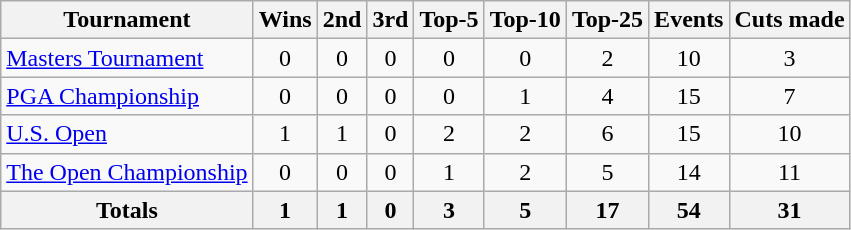<table class=wikitable style=text-align:center>
<tr>
<th>Tournament</th>
<th>Wins</th>
<th>2nd</th>
<th>3rd</th>
<th>Top-5</th>
<th>Top-10</th>
<th>Top-25</th>
<th>Events</th>
<th>Cuts made</th>
</tr>
<tr>
<td align=left><a href='#'>Masters Tournament</a></td>
<td>0</td>
<td>0</td>
<td>0</td>
<td>0</td>
<td>0</td>
<td>2</td>
<td>10</td>
<td>3</td>
</tr>
<tr>
<td align=left><a href='#'>PGA Championship</a></td>
<td>0</td>
<td>0</td>
<td>0</td>
<td>0</td>
<td>1</td>
<td>4</td>
<td>15</td>
<td>7</td>
</tr>
<tr>
<td align=left><a href='#'>U.S. Open</a></td>
<td>1</td>
<td>1</td>
<td>0</td>
<td>2</td>
<td>2</td>
<td>6</td>
<td>15</td>
<td>10</td>
</tr>
<tr>
<td align=left><a href='#'>The Open Championship</a></td>
<td>0</td>
<td>0</td>
<td>0</td>
<td>1</td>
<td>2</td>
<td>5</td>
<td>14</td>
<td>11</td>
</tr>
<tr>
<th>Totals</th>
<th>1</th>
<th>1</th>
<th>0</th>
<th>3</th>
<th>5</th>
<th>17</th>
<th>54</th>
<th>31</th>
</tr>
</table>
